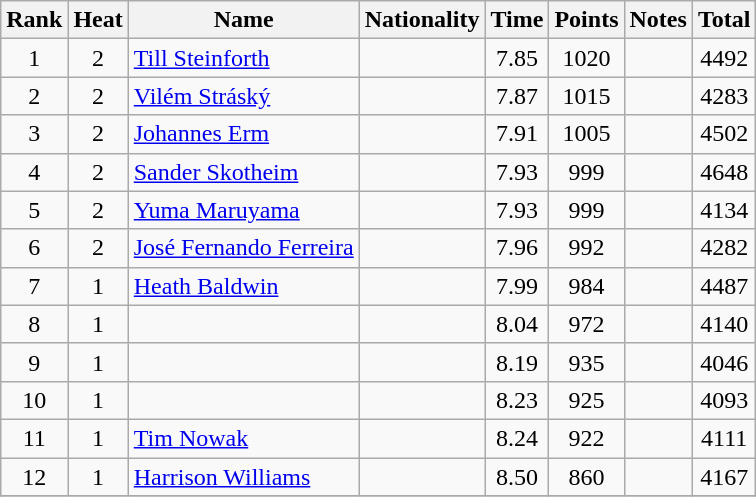<table class="wikitable sortable" style="text-align:center">
<tr>
<th>Rank</th>
<th>Heat</th>
<th>Name</th>
<th>Nationality</th>
<th>Time</th>
<th>Points</th>
<th>Notes</th>
<th>Total</th>
</tr>
<tr>
<td>1</td>
<td>2</td>
<td align="left"><a href='#'>Till Steinforth</a></td>
<td align="left"></td>
<td>7.85</td>
<td>1020</td>
<td></td>
<td>4492</td>
</tr>
<tr>
<td>2</td>
<td>2</td>
<td align="left"><a href='#'>Vilém Stráský</a></td>
<td align="left"></td>
<td>7.87</td>
<td>1015</td>
<td></td>
<td>4283</td>
</tr>
<tr>
<td>3</td>
<td>2</td>
<td align="left"><a href='#'>Johannes Erm</a></td>
<td align="left"></td>
<td>7.91</td>
<td>1005</td>
<td></td>
<td>4502</td>
</tr>
<tr>
<td>4</td>
<td>2</td>
<td align="left"><a href='#'>Sander Skotheim</a></td>
<td align=left></td>
<td>7.93</td>
<td>999</td>
<td></td>
<td>4648</td>
</tr>
<tr>
<td>5</td>
<td>2</td>
<td align="left"><a href='#'>Yuma Maruyama</a></td>
<td align=left></td>
<td>7.93</td>
<td>999</td>
<td></td>
<td>4134</td>
</tr>
<tr>
<td>6</td>
<td>2</td>
<td align="left"><a href='#'>José Fernando Ferreira</a></td>
<td align="left"></td>
<td>7.96</td>
<td>992</td>
<td></td>
<td>4282</td>
</tr>
<tr>
<td>7</td>
<td>1</td>
<td align="left"><a href='#'>Heath Baldwin</a></td>
<td align=left></td>
<td>7.99</td>
<td>984</td>
<td></td>
<td>4487</td>
</tr>
<tr>
<td>8</td>
<td>1</td>
<td align="left"></td>
<td align=left></td>
<td>8.04</td>
<td>972</td>
<td></td>
<td>4140</td>
</tr>
<tr>
<td>9</td>
<td>1</td>
<td align="left"></td>
<td align=left></td>
<td>8.19</td>
<td>935</td>
<td></td>
<td>4046</td>
</tr>
<tr>
<td>10</td>
<td>1</td>
<td align="left"></td>
<td align="left"></td>
<td>8.23</td>
<td>925</td>
<td></td>
<td>4093</td>
</tr>
<tr>
<td>11</td>
<td>1</td>
<td align=left><a href='#'>Tim Nowak</a></td>
<td align=left></td>
<td>8.24</td>
<td>922</td>
<td></td>
<td>4111</td>
</tr>
<tr>
<td>12</td>
<td>1</td>
<td align=left><a href='#'>Harrison Williams</a></td>
<td align=left></td>
<td>8.50</td>
<td>860</td>
<td></td>
<td>4167</td>
</tr>
<tr>
</tr>
</table>
